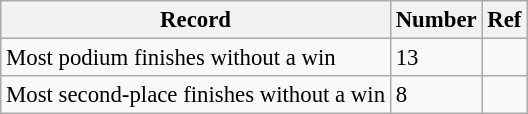<table class="wikitable" style="font-size:95%">
<tr>
<th>Record</th>
<th>Number</th>
<th>Ref</th>
</tr>
<tr>
<td>Most podium finishes without a win</td>
<td>13</td>
<td></td>
</tr>
<tr>
<td>Most second-place finishes without a win</td>
<td>8</td>
<td></td>
</tr>
</table>
